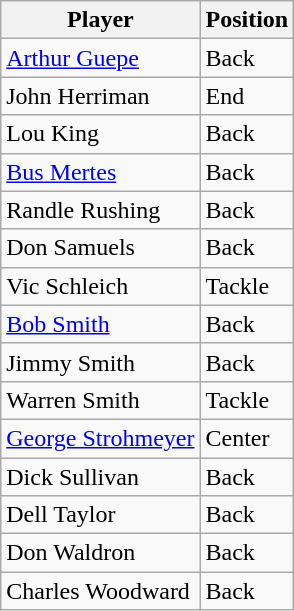<table class="wikitable">
<tr>
<th>Player</th>
<th>Position</th>
</tr>
<tr>
<td><a href='#'>Arthur Guepe</a></td>
<td>Back</td>
</tr>
<tr>
<td>John Herriman</td>
<td>End</td>
</tr>
<tr>
<td>Lou King</td>
<td>Back</td>
</tr>
<tr>
<td><a href='#'>Bus Mertes</a></td>
<td>Back</td>
</tr>
<tr>
<td>Randle Rushing</td>
<td>Back</td>
</tr>
<tr>
<td>Don Samuels</td>
<td>Back</td>
</tr>
<tr>
<td>Vic Schleich</td>
<td>Tackle</td>
</tr>
<tr>
<td><a href='#'>Bob Smith</a></td>
<td>Back</td>
</tr>
<tr>
<td>Jimmy Smith</td>
<td>Back</td>
</tr>
<tr>
<td>Warren Smith</td>
<td>Tackle</td>
</tr>
<tr>
<td><a href='#'>George Strohmeyer</a></td>
<td>Center</td>
</tr>
<tr>
<td>Dick Sullivan</td>
<td>Back</td>
</tr>
<tr>
<td>Dell Taylor</td>
<td>Back</td>
</tr>
<tr>
<td>Don Waldron</td>
<td>Back</td>
</tr>
<tr>
<td>Charles Woodward</td>
<td>Back</td>
</tr>
</table>
